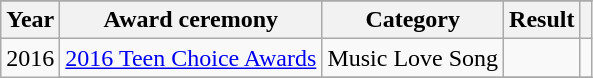<table class="wikitable sortable plainrowheaders">
<tr>
</tr>
<tr>
<th scope="col">Year</th>
<th scope="col">Award ceremony</th>
<th scope="col">Category</th>
<th scope="col">Result</th>
<th scope="col" class="unsortable"></th>
</tr>
<tr>
<td rowspan="7">2016</td>
<td><a href='#'>2016 Teen Choice Awards</a></td>
<td>Music Love Song</td>
<td></td>
<td style="text-align:center;"></td>
</tr>
<tr>
</tr>
</table>
